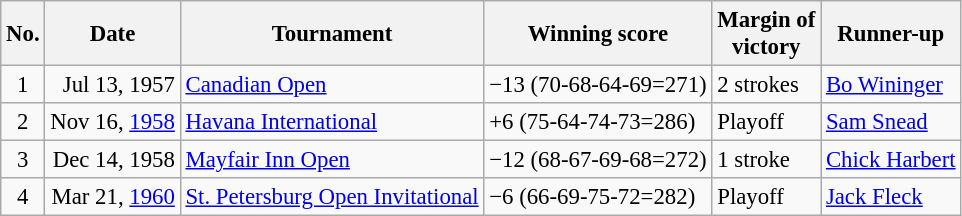<table class="wikitable" style="font-size:95%;">
<tr>
<th>No.</th>
<th>Date</th>
<th>Tournament</th>
<th>Winning score</th>
<th>Margin of<br>victory</th>
<th>Runner-up</th>
</tr>
<tr>
<td align=center>1</td>
<td align=right>Jul 13, 1957</td>
<td><a href='#'>Canadian Open</a></td>
<td>−13 (70-68-64-69=271)</td>
<td>2 strokes</td>
<td> <a href='#'>Bo Wininger</a></td>
</tr>
<tr>
<td align=center>2</td>
<td align=right>Nov 16, <a href='#'>1958</a></td>
<td><a href='#'>Havana International</a></td>
<td>+6 (75-64-74-73=286)</td>
<td>Playoff</td>
<td> <a href='#'>Sam Snead</a></td>
</tr>
<tr>
<td align=center>3</td>
<td align=right>Dec 14, 1958</td>
<td><a href='#'>Mayfair Inn Open</a></td>
<td>−12 (68-67-69-68=272)</td>
<td>1 stroke</td>
<td> <a href='#'>Chick Harbert</a></td>
</tr>
<tr>
<td align=center>4</td>
<td align=right>Mar 21, <a href='#'>1960</a></td>
<td><a href='#'>St. Petersburg Open Invitational</a></td>
<td>−6 (66-69-75-72=282)</td>
<td>Playoff</td>
<td> <a href='#'>Jack Fleck</a></td>
</tr>
</table>
